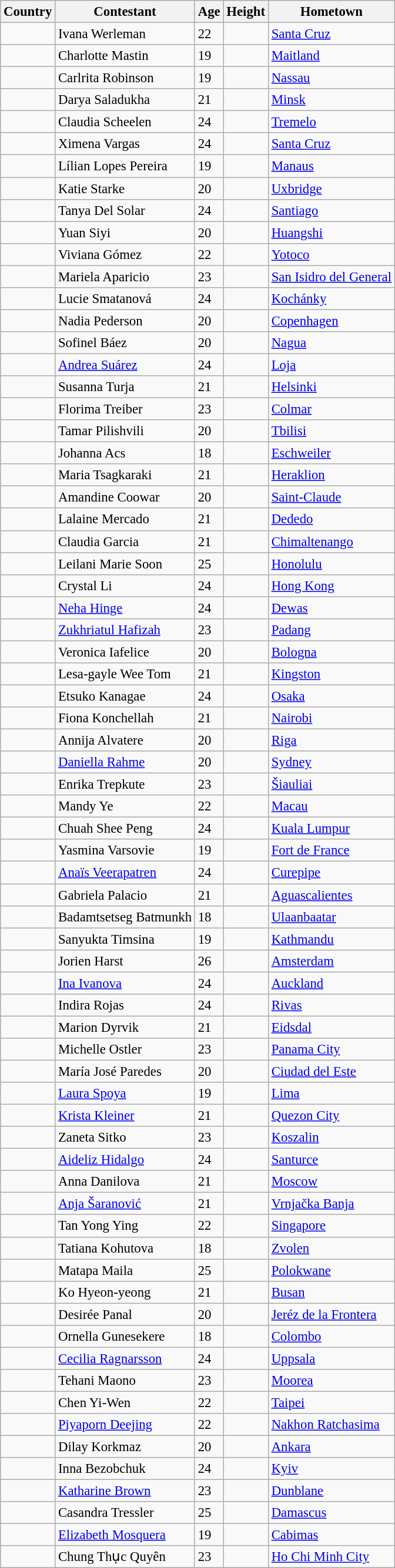<table class="wikitable sortable" style="font-size:95%;">
<tr>
<th>Country</th>
<th>Contestant</th>
<th>Age</th>
<th>Height</th>
<th>Hometown</th>
</tr>
<tr>
<td></td>
<td>Ivana Werleman</td>
<td>22</td>
<td></td>
<td><a href='#'>Santa Cruz</a></td>
</tr>
<tr>
<td></td>
<td>Charlotte Mastin</td>
<td>19</td>
<td></td>
<td><a href='#'>Maitland</a></td>
</tr>
<tr>
<td></td>
<td>Carlrita Robinson</td>
<td>19</td>
<td></td>
<td><a href='#'>Nassau</a></td>
</tr>
<tr>
<td></td>
<td>Darya Saladukha</td>
<td>21</td>
<td></td>
<td><a href='#'>Minsk</a></td>
</tr>
<tr>
<td></td>
<td>Claudia Scheelen</td>
<td>24</td>
<td></td>
<td><a href='#'>Tremelo</a></td>
</tr>
<tr>
<td></td>
<td>Ximena Vargas</td>
<td>24</td>
<td></td>
<td><a href='#'>Santa Cruz</a></td>
</tr>
<tr>
<td></td>
<td>Lílian Lopes Pereira</td>
<td>19</td>
<td></td>
<td><a href='#'>Manaus</a></td>
</tr>
<tr>
<td></td>
<td>Katie Starke</td>
<td>20</td>
<td></td>
<td><a href='#'>Uxbridge</a></td>
</tr>
<tr>
<td></td>
<td>Tanya Del Solar</td>
<td>24</td>
<td></td>
<td><a href='#'>Santiago</a></td>
</tr>
<tr>
<td></td>
<td>Yuan Siyi</td>
<td>20</td>
<td></td>
<td><a href='#'>Huangshi</a></td>
</tr>
<tr>
<td></td>
<td>Viviana Gómez</td>
<td>22</td>
<td></td>
<td><a href='#'>Yotoco</a></td>
</tr>
<tr>
<td></td>
<td>Mariela Aparicio</td>
<td>23</td>
<td></td>
<td><a href='#'>San Isidro del General</a></td>
</tr>
<tr>
<td></td>
<td>Lucie Smatanová</td>
<td>24</td>
<td></td>
<td><a href='#'>Kochánky</a></td>
</tr>
<tr>
<td></td>
<td>Nadia Pederson</td>
<td>20</td>
<td></td>
<td><a href='#'>Copenhagen</a></td>
</tr>
<tr>
<td></td>
<td>Sofinel Báez</td>
<td>20</td>
<td></td>
<td><a href='#'>Nagua</a></td>
</tr>
<tr>
<td></td>
<td><a href='#'>Andrea Suárez</a></td>
<td>24</td>
<td></td>
<td><a href='#'>Loja</a></td>
</tr>
<tr>
<td></td>
<td>Susanna Turja</td>
<td>21</td>
<td></td>
<td><a href='#'>Helsinki</a></td>
</tr>
<tr>
<td></td>
<td>Florima Treiber</td>
<td>23</td>
<td></td>
<td><a href='#'>Colmar</a></td>
</tr>
<tr>
<td></td>
<td>Tamar Pilishvili</td>
<td>20</td>
<td></td>
<td><a href='#'>Tbilisi</a></td>
</tr>
<tr>
<td></td>
<td>Johanna Acs</td>
<td>18</td>
<td></td>
<td><a href='#'>Eschweiler</a></td>
</tr>
<tr>
<td></td>
<td>Maria Tsagkaraki</td>
<td>21</td>
<td></td>
<td><a href='#'>Heraklion</a></td>
</tr>
<tr>
<td></td>
<td>Amandine Coowar</td>
<td>20</td>
<td></td>
<td><a href='#'>Saint-Claude</a></td>
</tr>
<tr>
<td></td>
<td>Lalaine Mercado</td>
<td>21</td>
<td></td>
<td><a href='#'>Dededo</a></td>
</tr>
<tr>
<td></td>
<td>Claudia Garcia</td>
<td>21</td>
<td></td>
<td><a href='#'>Chimaltenango</a></td>
</tr>
<tr>
<td></td>
<td>Leilani Marie Soon</td>
<td>25</td>
<td></td>
<td><a href='#'>Honolulu</a></td>
</tr>
<tr>
<td></td>
<td>Crystal Li</td>
<td>24</td>
<td></td>
<td><a href='#'>Hong Kong</a></td>
</tr>
<tr>
<td></td>
<td><a href='#'>Neha Hinge</a></td>
<td>24</td>
<td></td>
<td><a href='#'>Dewas</a></td>
</tr>
<tr>
<td></td>
<td><a href='#'>Zukhriatul Hafizah</a></td>
<td>23</td>
<td></td>
<td><a href='#'>Padang</a></td>
</tr>
<tr>
<td></td>
<td>Veronica Iafelice</td>
<td>20</td>
<td></td>
<td><a href='#'>Bologna</a></td>
</tr>
<tr>
<td></td>
<td>Lesa-gayle Wee Tom</td>
<td>21</td>
<td></td>
<td><a href='#'>Kingston</a></td>
</tr>
<tr>
<td></td>
<td>Etsuko Kanagae</td>
<td>24</td>
<td></td>
<td><a href='#'>Osaka</a></td>
</tr>
<tr>
<td></td>
<td>Fiona Konchellah</td>
<td>21</td>
<td></td>
<td><a href='#'>Nairobi</a></td>
</tr>
<tr>
<td></td>
<td>Annija Alvatere</td>
<td>20</td>
<td></td>
<td><a href='#'>Riga</a></td>
</tr>
<tr>
<td></td>
<td><a href='#'>Daniella Rahme</a></td>
<td>20</td>
<td></td>
<td><a href='#'>Sydney</a></td>
</tr>
<tr>
<td></td>
<td>Enrika Trepkute</td>
<td>23</td>
<td></td>
<td><a href='#'>Šiauliai</a></td>
</tr>
<tr>
<td></td>
<td>Mandy Ye</td>
<td>22</td>
<td></td>
<td><a href='#'>Macau</a></td>
</tr>
<tr>
<td></td>
<td>Chuah Shee Peng</td>
<td>24</td>
<td></td>
<td><a href='#'>Kuala Lumpur</a></td>
</tr>
<tr>
<td></td>
<td>Yasmina Varsovie</td>
<td>19</td>
<td></td>
<td><a href='#'>Fort de France</a></td>
</tr>
<tr>
<td></td>
<td><a href='#'>Anaïs Veerapatren</a></td>
<td>24</td>
<td></td>
<td><a href='#'>Curepipe</a></td>
</tr>
<tr>
<td></td>
<td>Gabriela Palacio</td>
<td>21</td>
<td></td>
<td><a href='#'>Aguascalientes</a></td>
</tr>
<tr>
<td></td>
<td>Badamtsetseg Batmunkh</td>
<td>18</td>
<td></td>
<td><a href='#'>Ulaanbaatar</a></td>
</tr>
<tr>
<td></td>
<td>Sanyukta Timsina</td>
<td>19</td>
<td></td>
<td><a href='#'>Kathmandu</a></td>
</tr>
<tr>
<td></td>
<td>Jorien Harst</td>
<td>26</td>
<td></td>
<td><a href='#'>Amsterdam</a></td>
</tr>
<tr>
<td></td>
<td><a href='#'>Ina Ivanova</a></td>
<td>24</td>
<td></td>
<td><a href='#'>Auckland</a></td>
</tr>
<tr>
<td></td>
<td>Indira Rojas</td>
<td>24</td>
<td></td>
<td><a href='#'>Rivas</a></td>
</tr>
<tr>
<td></td>
<td>Marion Dyrvik</td>
<td>21</td>
<td></td>
<td><a href='#'>Eidsdal</a></td>
</tr>
<tr>
<td></td>
<td>Michelle Ostler</td>
<td>23</td>
<td></td>
<td><a href='#'>Panama City</a></td>
</tr>
<tr>
<td></td>
<td>María José Paredes</td>
<td>20</td>
<td></td>
<td><a href='#'>Ciudad del Este</a></td>
</tr>
<tr>
<td></td>
<td><a href='#'>Laura Spoya</a></td>
<td>19</td>
<td></td>
<td><a href='#'>Lima</a></td>
</tr>
<tr>
<td></td>
<td><a href='#'>Krista Kleiner</a></td>
<td>21</td>
<td></td>
<td><a href='#'>Quezon City</a></td>
</tr>
<tr>
<td></td>
<td>Zaneta Sitko</td>
<td>23</td>
<td></td>
<td><a href='#'>Koszalin</a></td>
</tr>
<tr>
<td></td>
<td><a href='#'>Aideliz Hidalgo</a></td>
<td>24</td>
<td></td>
<td><a href='#'>Santurce</a></td>
</tr>
<tr>
<td></td>
<td>Anna Danilova</td>
<td>21</td>
<td></td>
<td><a href='#'>Moscow</a></td>
</tr>
<tr>
<td></td>
<td><a href='#'>Anja Šaranović</a></td>
<td>21</td>
<td></td>
<td><a href='#'>Vrnjačka Banja</a></td>
</tr>
<tr>
<td></td>
<td>Tan Yong Ying</td>
<td>22</td>
<td></td>
<td><a href='#'>Singapore</a></td>
</tr>
<tr>
<td></td>
<td>Tatiana Kohutova</td>
<td>18</td>
<td></td>
<td><a href='#'>Zvolen</a></td>
</tr>
<tr>
<td></td>
<td>Matapa Maila</td>
<td>25</td>
<td></td>
<td><a href='#'>Polokwane</a></td>
</tr>
<tr>
<td></td>
<td>Ko Hyeon-yeong</td>
<td>21</td>
<td></td>
<td><a href='#'>Busan</a></td>
</tr>
<tr>
<td></td>
<td>Desirée Panal</td>
<td>20</td>
<td></td>
<td><a href='#'>Jeréz de la Frontera</a></td>
</tr>
<tr>
<td></td>
<td>Ornella Gunesekere</td>
<td>18</td>
<td></td>
<td><a href='#'>Colombo</a></td>
</tr>
<tr>
<td></td>
<td><a href='#'>Cecilia Ragnarsson</a></td>
<td>24</td>
<td></td>
<td><a href='#'>Uppsala</a></td>
</tr>
<tr>
<td></td>
<td>Tehani Maono</td>
<td>23</td>
<td></td>
<td><a href='#'>Moorea</a></td>
</tr>
<tr>
<td></td>
<td>Chen Yi-Wen</td>
<td>22</td>
<td></td>
<td><a href='#'>Taipei</a></td>
</tr>
<tr>
<td></td>
<td><a href='#'>Piyaporn Deejing</a></td>
<td>22</td>
<td></td>
<td><a href='#'>Nakhon Ratchasima</a></td>
</tr>
<tr>
<td></td>
<td>Dilay Korkmaz</td>
<td>20</td>
<td></td>
<td><a href='#'>Ankara</a></td>
</tr>
<tr>
<td></td>
<td>Inna Bezobchuk</td>
<td>24</td>
<td></td>
<td><a href='#'>Kyiv</a></td>
</tr>
<tr>
<td></td>
<td><a href='#'>Katharine Brown</a></td>
<td>23</td>
<td></td>
<td><a href='#'>Dunblane</a></td>
</tr>
<tr>
<td></td>
<td>Casandra Tressler</td>
<td>25</td>
<td></td>
<td><a href='#'>Damascus</a></td>
</tr>
<tr>
<td></td>
<td><a href='#'>Elizabeth Mosquera</a></td>
<td>19</td>
<td></td>
<td><a href='#'>Cabimas</a></td>
</tr>
<tr>
<td></td>
<td>Chung Thục Quyên</td>
<td>23</td>
<td></td>
<td><a href='#'>Ho Chi Minh City</a></td>
</tr>
</table>
